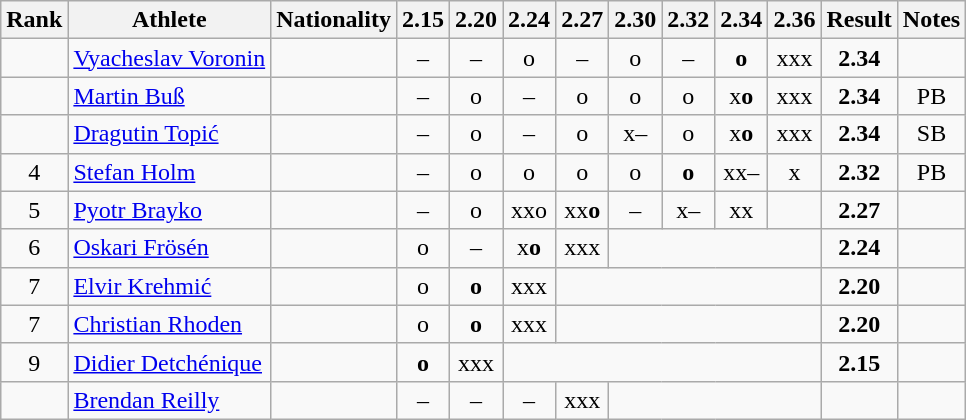<table class="wikitable sortable" style="text-align:center">
<tr>
<th>Rank</th>
<th>Athlete</th>
<th>Nationality</th>
<th>2.15</th>
<th>2.20</th>
<th>2.24</th>
<th>2.27</th>
<th>2.30</th>
<th>2.32</th>
<th>2.34</th>
<th>2.36</th>
<th>Result</th>
<th>Notes</th>
</tr>
<tr>
<td></td>
<td align="left"><a href='#'>Vyacheslav Voronin</a></td>
<td align=left></td>
<td>–</td>
<td>–</td>
<td>o</td>
<td>–</td>
<td>o</td>
<td>–</td>
<td><strong>o</strong></td>
<td>xxx</td>
<td><strong>2.34</strong></td>
<td></td>
</tr>
<tr>
<td></td>
<td align="left"><a href='#'>Martin Buß</a></td>
<td align=left></td>
<td>–</td>
<td>o</td>
<td>–</td>
<td>o</td>
<td>o</td>
<td>o</td>
<td>x<strong>o</strong></td>
<td>xxx</td>
<td><strong>2.34</strong></td>
<td>PB</td>
</tr>
<tr>
<td></td>
<td align="left"><a href='#'>Dragutin Topić</a></td>
<td align=left></td>
<td>–</td>
<td>o</td>
<td>–</td>
<td>o</td>
<td>x–</td>
<td>o</td>
<td>x<strong>o</strong></td>
<td>xxx</td>
<td><strong>2.34</strong></td>
<td>SB</td>
</tr>
<tr>
<td>4</td>
<td align="left"><a href='#'>Stefan Holm</a></td>
<td align=left></td>
<td>–</td>
<td>o</td>
<td>o</td>
<td>o</td>
<td>o</td>
<td><strong>o</strong></td>
<td>xx–</td>
<td>x</td>
<td><strong>2.32</strong></td>
<td>PB</td>
</tr>
<tr>
<td>5</td>
<td align="left"><a href='#'>Pyotr Brayko</a></td>
<td align=left></td>
<td>–</td>
<td>o</td>
<td>xxo</td>
<td>xx<strong>o</strong></td>
<td>–</td>
<td>x–</td>
<td>xx</td>
<td></td>
<td><strong>2.27</strong></td>
<td></td>
</tr>
<tr>
<td>6</td>
<td align="left"><a href='#'>Oskari Frösén</a></td>
<td align=left></td>
<td>o</td>
<td>–</td>
<td>x<strong>o</strong></td>
<td>xxx</td>
<td colspan=4></td>
<td><strong>2.24</strong></td>
<td></td>
</tr>
<tr>
<td>7</td>
<td align="left"><a href='#'>Elvir Krehmić</a></td>
<td align=left></td>
<td>o</td>
<td><strong>o</strong></td>
<td>xxx</td>
<td colspan=5></td>
<td><strong>2.20</strong></td>
<td></td>
</tr>
<tr>
<td>7</td>
<td align="left"><a href='#'>Christian Rhoden</a></td>
<td align=left></td>
<td>o</td>
<td><strong>o</strong></td>
<td>xxx</td>
<td colspan=5></td>
<td><strong>2.20</strong></td>
<td></td>
</tr>
<tr>
<td>9</td>
<td align="left"><a href='#'>Didier Detchénique</a></td>
<td align=left></td>
<td><strong>o</strong></td>
<td>xxx</td>
<td colspan=6></td>
<td><strong>2.15</strong></td>
<td></td>
</tr>
<tr>
<td></td>
<td align="left"><a href='#'>Brendan Reilly</a></td>
<td align=left></td>
<td>–</td>
<td>–</td>
<td>–</td>
<td>xxx</td>
<td colspan=4></td>
<td><strong></strong></td>
<td></td>
</tr>
</table>
